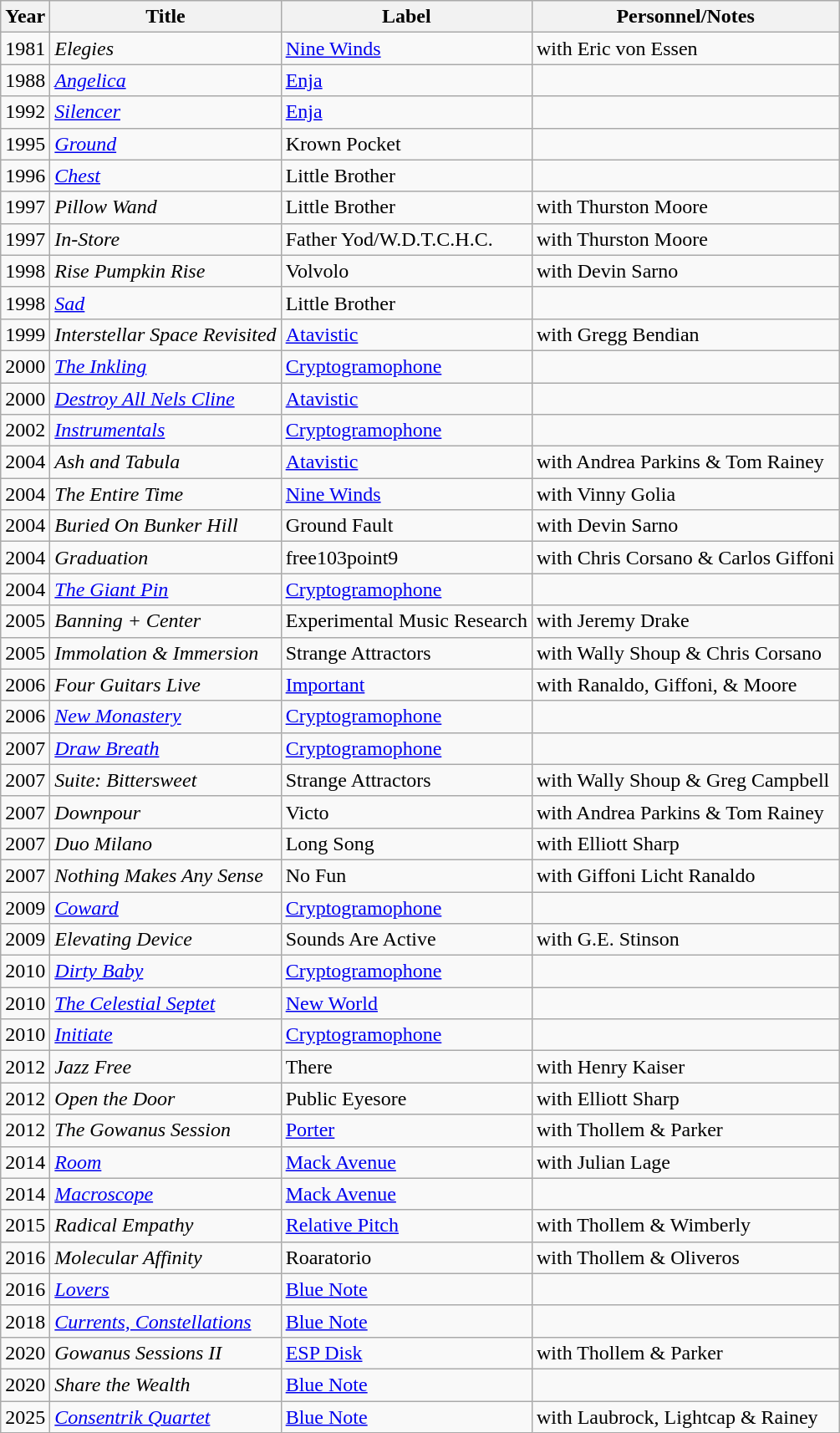<table class="wikitable sortable">
<tr>
<th>Year</th>
<th>Title</th>
<th>Label</th>
<th>Personnel/Notes</th>
</tr>
<tr>
<td>1981</td>
<td><em>Elegies</em></td>
<td><a href='#'>Nine Winds</a></td>
<td>with Eric von Essen</td>
</tr>
<tr>
<td>1988</td>
<td><em><a href='#'>Angelica</a></em></td>
<td><a href='#'>Enja</a></td>
<td></td>
</tr>
<tr>
<td>1992</td>
<td><em><a href='#'>Silencer</a></em></td>
<td><a href='#'>Enja</a></td>
<td></td>
</tr>
<tr>
<td>1995</td>
<td><em><a href='#'>Ground</a></em></td>
<td>Krown Pocket</td>
<td></td>
</tr>
<tr>
<td>1996</td>
<td><em><a href='#'>Chest</a></em></td>
<td>Little Brother</td>
<td></td>
</tr>
<tr>
<td>1997</td>
<td><em>Pillow Wand</em></td>
<td>Little Brother</td>
<td>with Thurston Moore</td>
</tr>
<tr>
<td>1997</td>
<td><em>In-Store</em></td>
<td>Father Yod/W.D.T.C.H.C.</td>
<td>with Thurston Moore</td>
</tr>
<tr>
<td>1998</td>
<td><em>Rise Pumpkin Rise</em></td>
<td>Volvolo</td>
<td>with Devin Sarno</td>
</tr>
<tr>
<td>1998</td>
<td><em><a href='#'>Sad</a></em></td>
<td>Little Brother</td>
<td></td>
</tr>
<tr>
<td>1999</td>
<td><em>Interstellar Space Revisited</em></td>
<td><a href='#'>Atavistic</a></td>
<td>with Gregg Bendian</td>
</tr>
<tr>
<td>2000</td>
<td><em><a href='#'>The Inkling</a></em></td>
<td><a href='#'>Cryptogramophone</a></td>
<td></td>
</tr>
<tr>
<td>2000</td>
<td><em><a href='#'>Destroy All Nels Cline</a></em></td>
<td><a href='#'>Atavistic</a></td>
<td></td>
</tr>
<tr>
<td>2002</td>
<td><em><a href='#'>Instrumentals</a></em></td>
<td><a href='#'>Cryptogramophone</a></td>
<td></td>
</tr>
<tr>
<td>2004</td>
<td><em>Ash and Tabula</em></td>
<td><a href='#'>Atavistic</a></td>
<td>with Andrea Parkins & Tom Rainey</td>
</tr>
<tr>
<td>2004</td>
<td><em>The Entire Time</em></td>
<td><a href='#'>Nine Winds</a></td>
<td>with Vinny Golia</td>
</tr>
<tr>
<td>2004</td>
<td><em>Buried On Bunker Hill</em></td>
<td>Ground Fault</td>
<td>with Devin Sarno</td>
</tr>
<tr>
<td>2004</td>
<td><em>Graduation</em></td>
<td>free103point9</td>
<td>with Chris Corsano & Carlos Giffoni</td>
</tr>
<tr>
<td>2004</td>
<td><em><a href='#'>The Giant Pin</a></em></td>
<td><a href='#'>Cryptogramophone</a></td>
<td></td>
</tr>
<tr>
<td>2005</td>
<td><em>Banning + Center</em></td>
<td>Experimental Music Research</td>
<td>with Jeremy Drake</td>
</tr>
<tr>
<td>2005</td>
<td><em>Immolation & Immersion</em></td>
<td>Strange Attractors</td>
<td>with Wally Shoup & Chris Corsano</td>
</tr>
<tr>
<td>2006</td>
<td><em>Four Guitars Live</em></td>
<td><a href='#'>Important</a></td>
<td>with Ranaldo, Giffoni, & Moore</td>
</tr>
<tr>
<td>2006</td>
<td><em><a href='#'>New Monastery</a></em></td>
<td><a href='#'>Cryptogramophone</a></td>
<td></td>
</tr>
<tr>
<td>2007</td>
<td><em><a href='#'>Draw Breath</a></em></td>
<td><a href='#'>Cryptogramophone</a></td>
<td></td>
</tr>
<tr>
<td>2007</td>
<td><em>Suite: Bittersweet</em></td>
<td>Strange Attractors</td>
<td>with Wally Shoup & Greg Campbell</td>
</tr>
<tr>
<td>2007</td>
<td><em>Downpour</em></td>
<td>Victo</td>
<td>with Andrea Parkins & Tom Rainey</td>
</tr>
<tr>
<td>2007</td>
<td><em>Duo Milano</em></td>
<td>Long Song</td>
<td>with Elliott Sharp</td>
</tr>
<tr>
<td>2007</td>
<td><em>Nothing Makes Any Sense</em></td>
<td>No Fun</td>
<td>with Giffoni Licht Ranaldo</td>
</tr>
<tr>
<td>2009</td>
<td><em><a href='#'>Coward</a></em></td>
<td><a href='#'>Cryptogramophone</a></td>
<td></td>
</tr>
<tr>
<td>2009</td>
<td><em>Elevating Device</em></td>
<td>Sounds Are Active</td>
<td>with G.E. Stinson</td>
</tr>
<tr>
<td>2010</td>
<td><em><a href='#'>Dirty Baby</a></em></td>
<td><a href='#'>Cryptogramophone</a></td>
<td></td>
</tr>
<tr>
<td>2010</td>
<td><em><a href='#'>The Celestial Septet</a></em></td>
<td><a href='#'>New World</a></td>
<td></td>
</tr>
<tr>
<td>2010</td>
<td><em><a href='#'>Initiate</a></em></td>
<td><a href='#'>Cryptogramophone</a></td>
<td></td>
</tr>
<tr>
<td>2012</td>
<td><em>Jazz Free</em></td>
<td>There</td>
<td>with Henry Kaiser</td>
</tr>
<tr>
<td>2012</td>
<td><em>Open the Door</em></td>
<td>Public Eyesore</td>
<td>with Elliott Sharp</td>
</tr>
<tr>
<td>2012</td>
<td><em>The Gowanus Session</em></td>
<td><a href='#'>Porter</a></td>
<td>with Thollem & Parker</td>
</tr>
<tr>
<td>2014</td>
<td><em><a href='#'>Room</a></em></td>
<td><a href='#'>Mack Avenue</a></td>
<td>with Julian Lage</td>
</tr>
<tr>
<td>2014</td>
<td><em><a href='#'>Macroscope</a></em></td>
<td><a href='#'>Mack Avenue</a></td>
<td></td>
</tr>
<tr>
<td>2015</td>
<td><em>Radical Empathy</em></td>
<td><a href='#'>Relative Pitch</a></td>
<td>with Thollem & Wimberly</td>
</tr>
<tr>
<td>2016</td>
<td><em>Molecular Affinity</em></td>
<td>Roaratorio</td>
<td>with Thollem & Oliveros</td>
</tr>
<tr>
<td>2016</td>
<td><em><a href='#'>Lovers</a></em></td>
<td><a href='#'>Blue Note</a></td>
<td></td>
</tr>
<tr>
<td>2018</td>
<td><em><a href='#'>Currents, Constellations</a></em></td>
<td><a href='#'>Blue Note</a></td>
<td></td>
</tr>
<tr>
<td>2020</td>
<td><em>Gowanus Sessions II</em></td>
<td><a href='#'>ESP Disk</a></td>
<td>with Thollem & Parker</td>
</tr>
<tr>
<td>2020</td>
<td><em>Share the Wealth</em></td>
<td><a href='#'>Blue Note</a></td>
<td></td>
</tr>
<tr>
<td>2025</td>
<td><em><a href='#'>Consentrik Quartet</a></em></td>
<td><a href='#'>Blue Note</a></td>
<td>with Laubrock, Lightcap & Rainey</td>
</tr>
</table>
